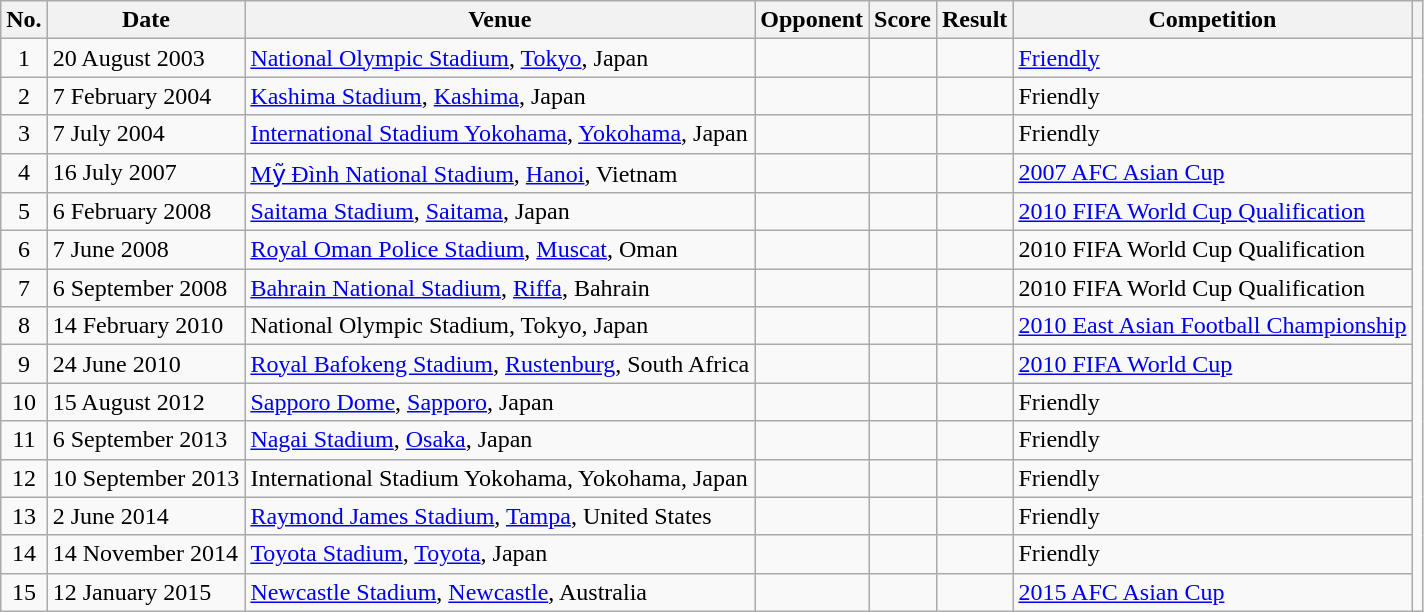<table class="wikitable sortable">
<tr>
<th scope="col">No.</th>
<th scope="col">Date</th>
<th scope="col">Venue</th>
<th scope="col">Opponent</th>
<th scope="col">Score</th>
<th scope="col">Result</th>
<th scope="col">Competition</th>
<th scope="col" class="unsortable"></th>
</tr>
<tr>
<td align="center">1</td>
<td>20 August 2003</td>
<td><a href='#'>National Olympic Stadium</a>, <a href='#'>Tokyo</a>, Japan</td>
<td></td>
<td></td>
<td></td>
<td><a href='#'>Friendly</a></td>
</tr>
<tr>
<td align="center">2</td>
<td>7 February 2004</td>
<td><a href='#'>Kashima Stadium</a>, <a href='#'>Kashima</a>, Japan</td>
<td></td>
<td></td>
<td></td>
<td>Friendly</td>
</tr>
<tr>
<td align="center">3</td>
<td>7 July 2004</td>
<td><a href='#'>International Stadium Yokohama</a>, <a href='#'>Yokohama</a>, Japan</td>
<td></td>
<td></td>
<td></td>
<td>Friendly</td>
</tr>
<tr>
<td align="center">4</td>
<td>16 July 2007</td>
<td><a href='#'>Mỹ Đình National Stadium</a>, <a href='#'>Hanoi</a>, Vietnam</td>
<td></td>
<td></td>
<td></td>
<td><a href='#'>2007 AFC Asian Cup</a></td>
</tr>
<tr>
<td align="center">5</td>
<td>6 February 2008</td>
<td><a href='#'>Saitama Stadium</a>, <a href='#'>Saitama</a>, Japan</td>
<td></td>
<td></td>
<td></td>
<td><a href='#'>2010 FIFA World Cup Qualification</a></td>
</tr>
<tr>
<td align="center">6</td>
<td>7 June 2008</td>
<td><a href='#'>Royal Oman Police Stadium</a>, <a href='#'>Muscat</a>, Oman</td>
<td></td>
<td></td>
<td></td>
<td>2010 FIFA World Cup Qualification</td>
</tr>
<tr>
<td align="center">7</td>
<td>6 September 2008</td>
<td><a href='#'>Bahrain National Stadium</a>, <a href='#'>Riffa</a>, Bahrain</td>
<td></td>
<td></td>
<td></td>
<td>2010 FIFA World Cup Qualification</td>
</tr>
<tr>
<td align="center">8</td>
<td>14 February 2010</td>
<td>National Olympic Stadium, Tokyo, Japan</td>
<td></td>
<td></td>
<td></td>
<td><a href='#'>2010 East Asian Football Championship</a></td>
</tr>
<tr>
<td align="center">9</td>
<td>24 June 2010</td>
<td><a href='#'>Royal Bafokeng Stadium</a>, <a href='#'>Rustenburg</a>, South Africa</td>
<td></td>
<td></td>
<td></td>
<td><a href='#'>2010 FIFA World Cup</a></td>
</tr>
<tr>
<td align="center">10</td>
<td>15 August 2012</td>
<td><a href='#'>Sapporo Dome</a>, <a href='#'>Sapporo</a>, Japan</td>
<td></td>
<td></td>
<td></td>
<td>Friendly</td>
</tr>
<tr>
<td align="center">11</td>
<td>6 September 2013</td>
<td><a href='#'>Nagai Stadium</a>, <a href='#'>Osaka</a>, Japan</td>
<td></td>
<td></td>
<td></td>
<td>Friendly</td>
</tr>
<tr>
<td align="center">12</td>
<td>10 September 2013</td>
<td>International Stadium Yokohama, Yokohama, Japan</td>
<td></td>
<td></td>
<td></td>
<td>Friendly</td>
</tr>
<tr>
<td align="center">13</td>
<td>2 June 2014</td>
<td><a href='#'>Raymond James Stadium</a>, <a href='#'>Tampa</a>, United States</td>
<td></td>
<td></td>
<td></td>
<td>Friendly</td>
</tr>
<tr>
<td align="center">14</td>
<td>14 November 2014</td>
<td><a href='#'>Toyota Stadium</a>, <a href='#'>Toyota</a>, Japan</td>
<td></td>
<td></td>
<td></td>
<td>Friendly</td>
</tr>
<tr>
<td align="center">15</td>
<td>12 January 2015</td>
<td><a href='#'>Newcastle Stadium</a>, <a href='#'>Newcastle</a>, Australia</td>
<td></td>
<td></td>
<td></td>
<td><a href='#'>2015 AFC Asian Cup</a></td>
</tr>
</table>
